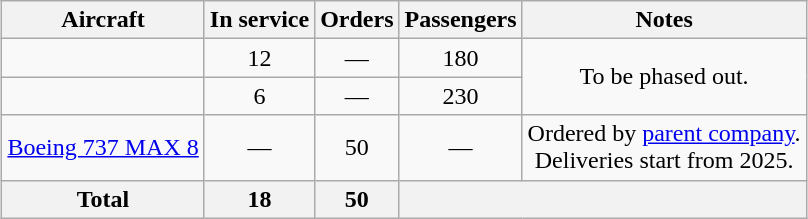<table class="wikitable" style="border-collapse:collapse;text-align:center;margin:auto;">
<tr>
<th>Aircraft</th>
<th>In service</th>
<th>Orders</th>
<th>Passengers</th>
<th>Notes</th>
</tr>
<tr>
<td></td>
<td>12</td>
<td>—</td>
<td>180</td>
<td rowspan=2>To be phased out.</td>
</tr>
<tr>
<td></td>
<td>6</td>
<td>—</td>
<td>230</td>
</tr>
<tr>
<td><a href='#'>Boeing 737 MAX 8</a></td>
<td>—</td>
<td>50</td>
<td>—</td>
<td>Ordered by <a href='#'>parent company</a>.<br>Deliveries start from 2025.</td>
</tr>
<tr>
<th>Total</th>
<th>18</th>
<th>50</th>
<th colspan="2"></th>
</tr>
</table>
